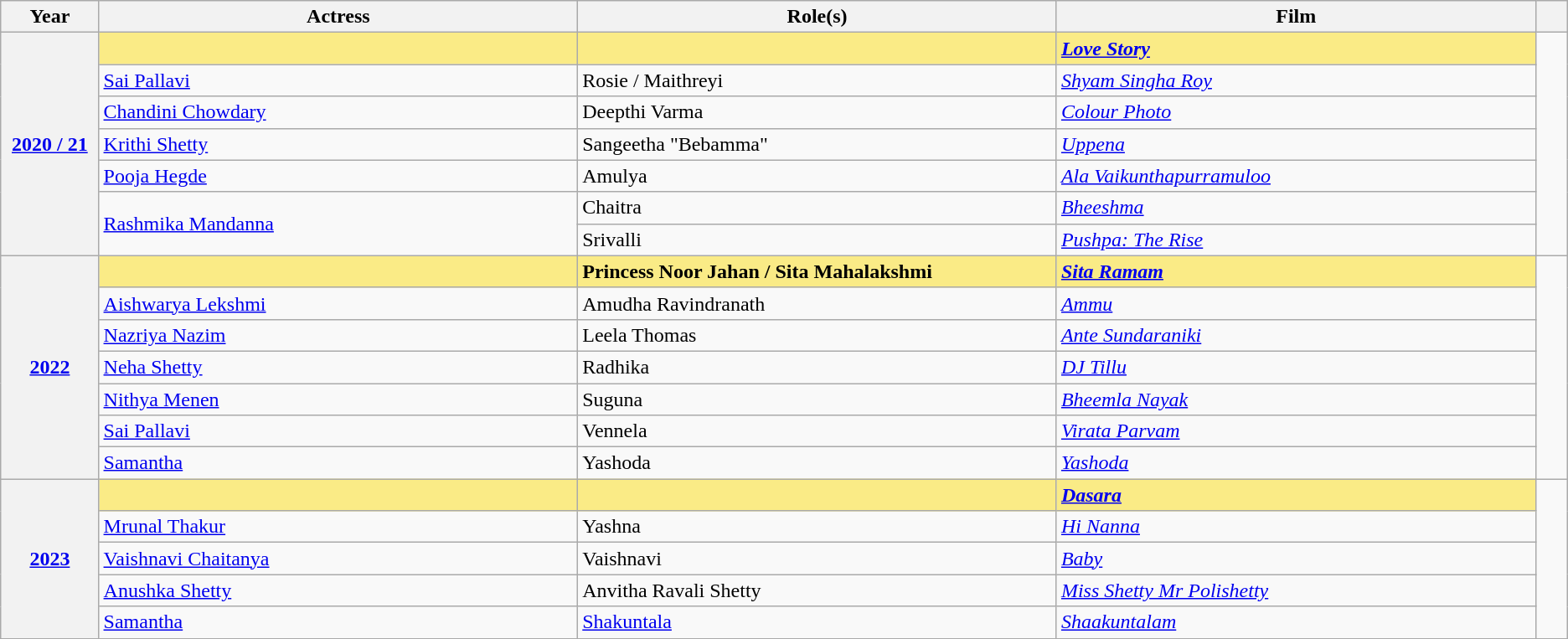<table class="wikitable sortable">
<tr>
<th scope="col" style="width:3%;">Year</th>
<th scope="col" style="width:15%;">Actress</th>
<th scope="col" style="width:15%;">Role(s)</th>
<th scope="col" style="width:15%;">Film</th>
<th scope="col" style="width:1%;" class="unsortable"></th>
</tr>
<tr>
<th rowspan="7" scope="row" style="text-align:center"><a href='#'>2020 / 21</a></th>
<td style="background:#FAEB86;"><strong> </strong></td>
<td style="background:#FAEB86;"><strong></strong></td>
<td style="background:#FAEB86;"><em><a href='#'><strong>Love Story</strong></a></em></td>
<td rowspan="7" style="text-align:center;"></td>
</tr>
<tr>
<td><a href='#'>Sai Pallavi</a></td>
<td>Rosie / Maithreyi</td>
<td><em><a href='#'>Shyam Singha Roy</a></em></td>
</tr>
<tr>
<td><a href='#'>Chandini Chowdary</a></td>
<td>Deepthi Varma</td>
<td><em><a href='#'>Colour Photo</a></em></td>
</tr>
<tr>
<td><a href='#'>Krithi Shetty</a></td>
<td>Sangeetha "Bebamma"</td>
<td><em><a href='#'>Uppena</a></em></td>
</tr>
<tr>
<td><a href='#'>Pooja Hegde</a></td>
<td>Amulya</td>
<td><em><a href='#'>Ala Vaikunthapurramuloo</a></em></td>
</tr>
<tr>
<td rowspan="2"><a href='#'>Rashmika Mandanna</a></td>
<td>Chaitra</td>
<td><em><a href='#'>Bheeshma</a></em></td>
</tr>
<tr>
<td>Srivalli</td>
<td><em><a href='#'>Pushpa: The Rise</a></em></td>
</tr>
<tr>
<th rowspan="7" scope="row" style="text-align:center"><a href='#'>2022</a></th>
<td style="background:#FAEB86;"><strong> </strong></td>
<td style="background:#FAEB86;"><strong>Princess Noor Jahan / Sita Mahalakshmi</strong></td>
<td style="background:#FAEB86;"><strong><em><a href='#'>Sita Ramam</a></em></strong></td>
<td rowspan="7" style="text-align:center;"></td>
</tr>
<tr>
<td><a href='#'>Aishwarya Lekshmi</a></td>
<td>Amudha Ravindranath</td>
<td><a href='#'><em>Ammu</em></a></td>
</tr>
<tr>
<td><a href='#'>Nazriya Nazim</a></td>
<td>Leela Thomas</td>
<td><em><a href='#'>Ante Sundaraniki</a></em></td>
</tr>
<tr>
<td><a href='#'>Neha Shetty</a></td>
<td>Radhika</td>
<td><em><a href='#'>DJ Tillu</a></em></td>
</tr>
<tr>
<td><a href='#'>Nithya Menen</a></td>
<td>Suguna</td>
<td><em><a href='#'>Bheemla Nayak</a></em></td>
</tr>
<tr>
<td><a href='#'>Sai Pallavi</a></td>
<td>Vennela</td>
<td><em><a href='#'>Virata Parvam</a></em></td>
</tr>
<tr>
<td><a href='#'>Samantha</a></td>
<td>Yashoda</td>
<td><a href='#'><em>Yashoda</em></a></td>
</tr>
<tr>
<th rowspan="5" scope="row" style="text-align:center"><a href='#'>2023</a></th>
<td style="background:#FAEB86;"><strong> </strong></td>
<td style="background:#FAEB86;"><strong></strong></td>
<td style="background:#FAEB86;"><em><a href='#'><strong>Dasara</strong></a></em></td>
<td rowspan="5"></td>
</tr>
<tr>
<td><a href='#'>Mrunal Thakur</a></td>
<td>Yashna</td>
<td><em><a href='#'>Hi Nanna</a></em></td>
</tr>
<tr>
<td><a href='#'>Vaishnavi Chaitanya</a></td>
<td>Vaishnavi</td>
<td><em><a href='#'>Baby</a></em></td>
</tr>
<tr>
<td><a href='#'>Anushka Shetty</a></td>
<td>Anvitha Ravali Shetty</td>
<td><em><a href='#'>Miss Shetty Mr Polishetty</a></em></td>
</tr>
<tr>
<td><a href='#'>Samantha</a></td>
<td><a href='#'>Shakuntala</a></td>
<td><em><a href='#'>Shaakuntalam</a></em></td>
</tr>
<tr>
</tr>
</table>
